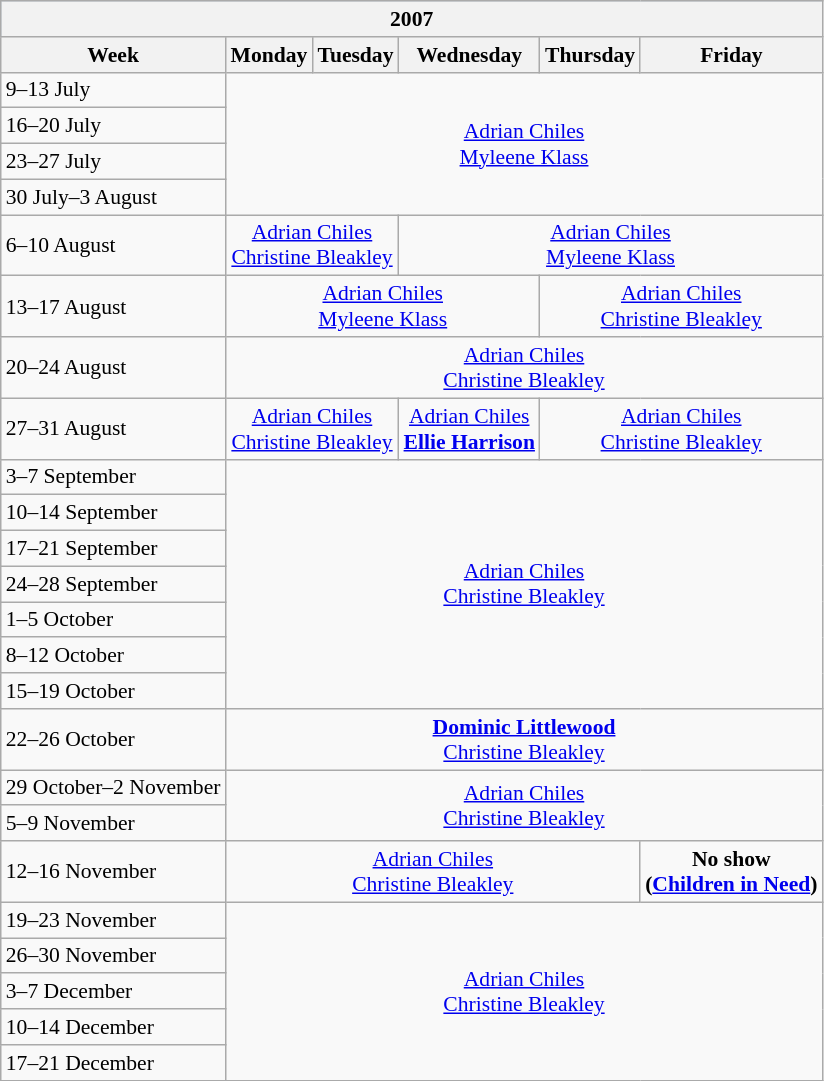<table class="wikitable mw-collapsible" style="border:1px #aaa solid; font-size:90%;">
<tr style="text-align:center; background:#b0c4de;">
<th colspan=6>2007</th>
</tr>
<tr>
<th>Week</th>
<th>Monday</th>
<th>Tuesday</th>
<th>Wednesday</th>
<th>Thursday</th>
<th>Friday</th>
</tr>
<tr>
<td>9–13 July</td>
<td rowspan="4" colspan="5" style="text-align:center;"><a href='#'>Adrian Chiles</a> <br><a href='#'>Myleene Klass</a></td>
</tr>
<tr>
<td>16–20 July</td>
</tr>
<tr>
<td>23–27 July</td>
</tr>
<tr>
<td>30 July–3 August</td>
</tr>
<tr>
<td>6–10 August</td>
<td colspan="2" style="text-align:center;"><a href='#'>Adrian Chiles</a> <br><a href='#'>Christine Bleakley</a></td>
<td colspan="3" style="text-align:center;"><a href='#'>Adrian Chiles</a> <br><a href='#'>Myleene Klass</a></td>
</tr>
<tr>
<td>13–17 August</td>
<td colspan="3" style="text-align:center;"><a href='#'>Adrian Chiles</a> <br><a href='#'>Myleene Klass</a></td>
<td colspan="2" style="text-align:center;"><a href='#'>Adrian Chiles</a> <br><a href='#'>Christine Bleakley</a></td>
</tr>
<tr>
<td>20–24 August</td>
<td colspan="5" style="text-align:center;"><a href='#'>Adrian Chiles</a> <br><a href='#'>Christine Bleakley</a></td>
</tr>
<tr>
<td>27–31 August</td>
<td colspan="2" style="text-align:center;"><a href='#'>Adrian Chiles</a> <br><a href='#'>Christine Bleakley</a></td>
<td style="text-align:center;"><a href='#'>Adrian Chiles</a> <br><strong><a href='#'>Ellie Harrison</a></strong></td>
<td colspan="2" style="text-align:center;"><a href='#'>Adrian Chiles</a> <br><a href='#'>Christine Bleakley</a></td>
</tr>
<tr>
<td>3–7 September</td>
<td rowspan="7" colspan="5" style="text-align:center;"><a href='#'>Adrian Chiles</a> <br><a href='#'>Christine Bleakley</a></td>
</tr>
<tr>
<td>10–14 September</td>
</tr>
<tr>
<td>17–21 September</td>
</tr>
<tr>
<td>24–28 September</td>
</tr>
<tr>
<td>1–5 October</td>
</tr>
<tr>
<td>8–12 October</td>
</tr>
<tr>
<td>15–19 October</td>
</tr>
<tr>
<td>22–26 October</td>
<td colspan="5" style="text-align:center;"><strong><a href='#'>Dominic Littlewood</a></strong> <br><a href='#'>Christine Bleakley</a></td>
</tr>
<tr>
<td>29 October–2 November</td>
<td rowspan="2" colspan="5" style="text-align:center;"><a href='#'>Adrian Chiles</a> <br><a href='#'>Christine Bleakley</a></td>
</tr>
<tr>
<td>5–9 November</td>
</tr>
<tr>
<td>12–16 November</td>
<td colspan="4" style="text-align:center;"><a href='#'>Adrian Chiles</a> <br><a href='#'>Christine Bleakley</a></td>
<td style="text-align:center;"><strong>No show<br>(<a href='#'>Children in Need</a>)</strong></td>
</tr>
<tr>
<td>19–23 November</td>
<td rowspan="5" colspan="5" style="text-align:center;"><a href='#'>Adrian Chiles</a> <br><a href='#'>Christine Bleakley</a></td>
</tr>
<tr>
<td>26–30 November</td>
</tr>
<tr>
<td>3–7 December</td>
</tr>
<tr>
<td>10–14 December</td>
</tr>
<tr>
<td>17–21 December</td>
</tr>
</table>
